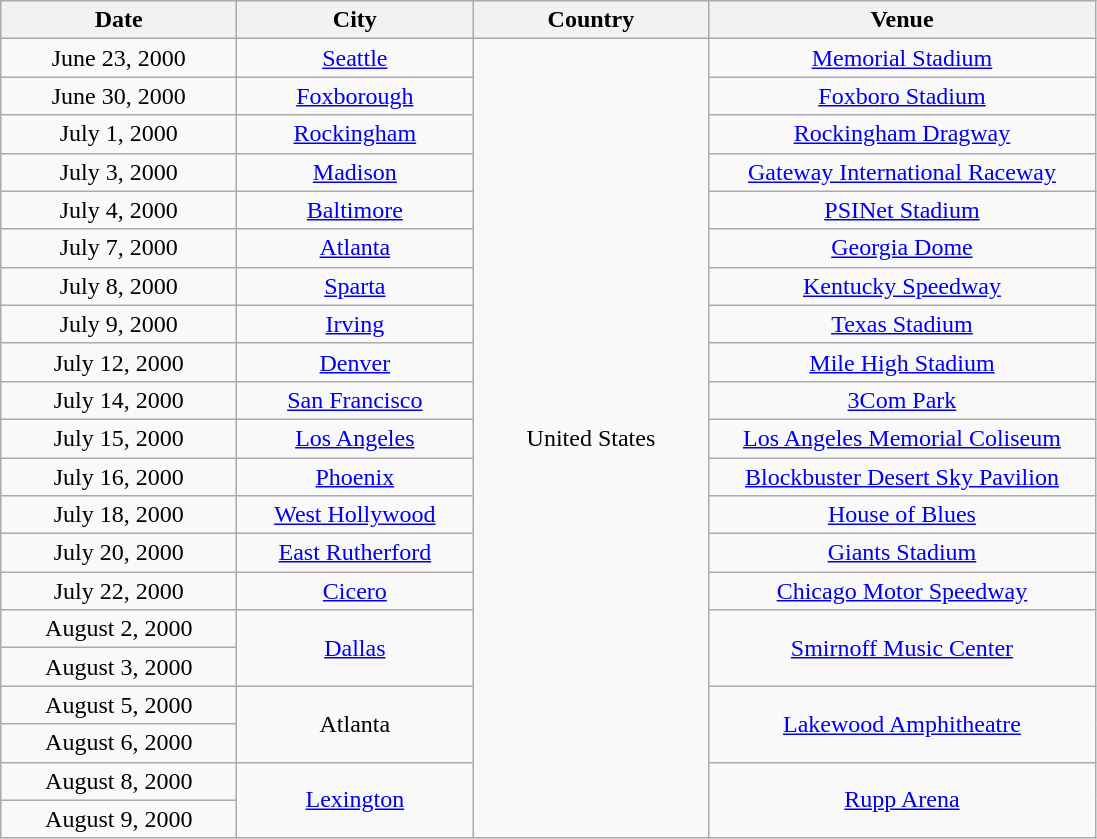<table class="wikitable plainrowheaders" style="text-align:center;">
<tr>
<th style="width:150px;">Date</th>
<th style="width:150px;">City</th>
<th style="width:150px;">Country</th>
<th style="width:250px;">Venue</th>
</tr>
<tr>
<td>June 23, 2000</td>
<td><a href='#'>Seattle</a></td>
<td rowspan="21">United States</td>
<td><a href='#'>Memorial Stadium</a></td>
</tr>
<tr>
<td>June 30, 2000</td>
<td><a href='#'>Foxborough</a></td>
<td><a href='#'>Foxboro Stadium</a></td>
</tr>
<tr>
<td>July 1, 2000</td>
<td><a href='#'>Rockingham</a></td>
<td><a href='#'>Rockingham Dragway</a></td>
</tr>
<tr>
<td>July 3, 2000</td>
<td><a href='#'>Madison</a></td>
<td><a href='#'>Gateway International Raceway</a></td>
</tr>
<tr>
<td>July 4, 2000</td>
<td><a href='#'>Baltimore</a></td>
<td><a href='#'>PSINet Stadium</a></td>
</tr>
<tr>
<td>July 7, 2000</td>
<td><a href='#'>Atlanta</a></td>
<td><a href='#'>Georgia Dome</a></td>
</tr>
<tr>
<td>July 8, 2000</td>
<td><a href='#'>Sparta</a></td>
<td><a href='#'>Kentucky Speedway</a></td>
</tr>
<tr>
<td>July 9, 2000</td>
<td><a href='#'>Irving</a></td>
<td><a href='#'>Texas Stadium</a></td>
</tr>
<tr>
<td>July 12, 2000</td>
<td><a href='#'>Denver</a></td>
<td><a href='#'>Mile High Stadium</a></td>
</tr>
<tr>
<td>July 14, 2000</td>
<td><a href='#'>San Francisco</a></td>
<td><a href='#'>3Com Park</a></td>
</tr>
<tr>
<td>July 15, 2000</td>
<td><a href='#'>Los Angeles</a></td>
<td><a href='#'>Los Angeles Memorial Coliseum</a></td>
</tr>
<tr>
<td>July 16, 2000</td>
<td><a href='#'>Phoenix</a></td>
<td><a href='#'>Blockbuster Desert Sky Pavilion</a></td>
</tr>
<tr>
<td>July 18, 2000</td>
<td><a href='#'>West Hollywood</a></td>
<td><a href='#'>House of Blues</a></td>
</tr>
<tr>
<td>July 20, 2000</td>
<td><a href='#'>East Rutherford</a></td>
<td><a href='#'>Giants Stadium</a></td>
</tr>
<tr>
<td>July 22, 2000</td>
<td><a href='#'>Cicero</a></td>
<td><a href='#'>Chicago Motor Speedway</a></td>
</tr>
<tr>
<td>August 2, 2000</td>
<td rowspan="2"><a href='#'>Dallas</a></td>
<td rowspan="2"><a href='#'>Smirnoff Music Center</a></td>
</tr>
<tr>
<td>August 3, 2000</td>
</tr>
<tr>
<td>August 5, 2000</td>
<td rowspan="2">Atlanta</td>
<td rowspan="2"><a href='#'>Lakewood Amphitheatre</a></td>
</tr>
<tr>
<td>August 6, 2000</td>
</tr>
<tr>
<td>August 8, 2000</td>
<td rowspan="2"><a href='#'>Lexington</a></td>
<td rowspan="2"><a href='#'>Rupp Arena</a></td>
</tr>
<tr>
<td>August 9, 2000</td>
</tr>
</table>
